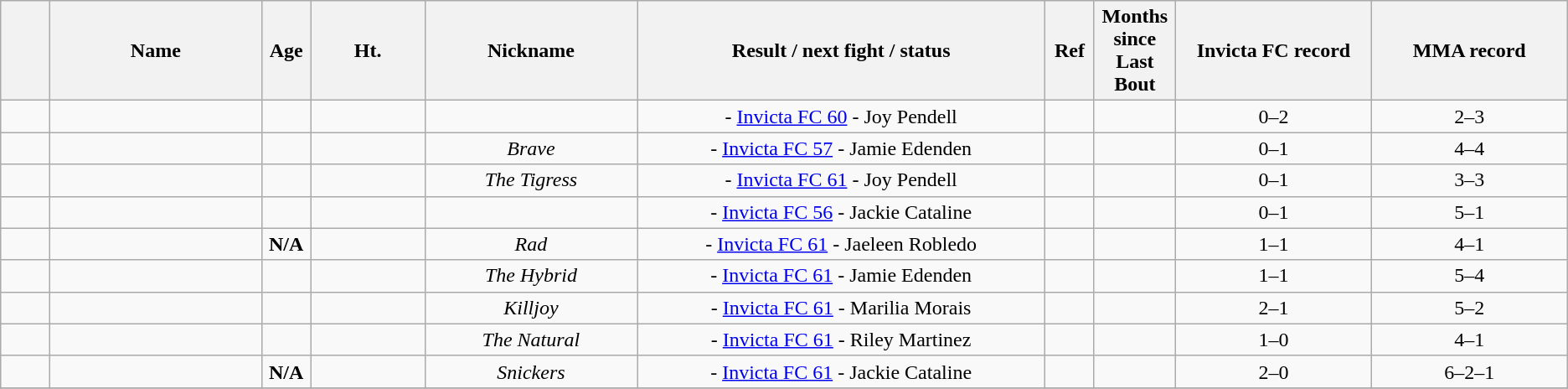<table class="wikitable sortable" style="text-align:center">
<tr>
<th width=3%></th>
<th width=13%>Name</th>
<th width=3%>Age</th>
<th width=7%>Ht.</th>
<th width=13%>Nickname</th>
<th width=25%>Result / next fight / status</th>
<th width=3%>Ref</th>
<th width=5%>Months since Last Bout</th>
<th width=12%>Invicta FC record</th>
<th width=12%>MMA record</th>
</tr>
<tr>
<td></td>
<td></td>
<td></td>
<td></td>
<td></td>
<td> - <a href='#'>Invicta FC 60</a> - Joy Pendell</td>
<td></td>
<td></td>
<td>0–2</td>
<td>2–3</td>
</tr>
<tr>
<td></td>
<td></td>
<td></td>
<td></td>
<td><em>Brave</em></td>
<td> - <a href='#'>Invicta FC 57</a> - Jamie Edenden</td>
<td></td>
<td></td>
<td>0–1</td>
<td>4–4</td>
</tr>
<tr>
<td></td>
<td></td>
<td></td>
<td></td>
<td><em>The Tigress</em></td>
<td> - <a href='#'>Invicta FC 61</a> - Joy Pendell</td>
<td></td>
<td></td>
<td>0–1</td>
<td>3–3</td>
</tr>
<tr>
<td></td>
<td></td>
<td></td>
<td></td>
<td></td>
<td> - <a href='#'>Invicta FC 56</a> - Jackie Cataline</td>
<td></td>
<td></td>
<td>0–1</td>
<td>5–1</td>
</tr>
<tr>
<td></td>
<td></td>
<td><strong>N/A</strong></td>
<td></td>
<td><em>Rad</em></td>
<td> - <a href='#'>Invicta FC 61</a> - Jaeleen Robledo</td>
<td></td>
<td></td>
<td>1–1</td>
<td>4–1</td>
</tr>
<tr>
<td></td>
<td></td>
<td></td>
<td></td>
<td><em>The Hybrid</em></td>
<td> - <a href='#'>Invicta FC 61</a> - Jamie Edenden</td>
<td></td>
<td></td>
<td>1–1</td>
<td>5–4</td>
</tr>
<tr>
<td></td>
<td></td>
<td></td>
<td></td>
<td><em>Killjoy</em></td>
<td> - <a href='#'>Invicta FC 61</a> - Marilia Morais</td>
<td></td>
<td></td>
<td>2–1</td>
<td>5–2</td>
</tr>
<tr>
<td></td>
<td></td>
<td></td>
<td></td>
<td><em>The Natural</em></td>
<td> - <a href='#'>Invicta FC 61</a> - Riley Martinez</td>
<td></td>
<td></td>
<td>1–0</td>
<td>4–1</td>
</tr>
<tr>
<td></td>
<td></td>
<td><strong>N/A</strong></td>
<td></td>
<td><em>Snickers</em></td>
<td> - <a href='#'>Invicta FC 61</a> - Jackie Cataline</td>
<td></td>
<td></td>
<td>2–0</td>
<td>6–2–1</td>
</tr>
<tr>
</tr>
</table>
